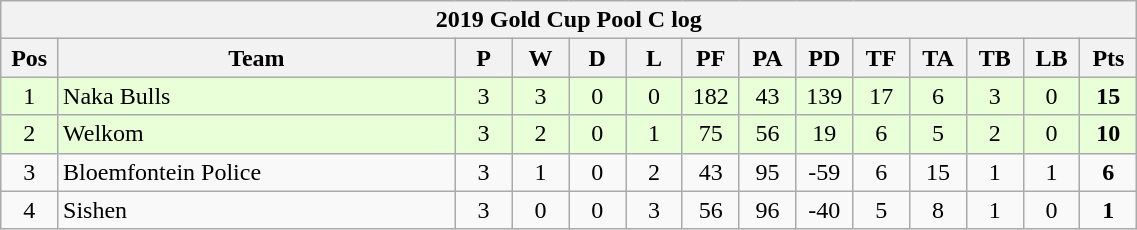<table class="wikitable" style="text-align:center; font-size:100%; width:60%;">
<tr>
<th colspan="100%" cellpadding="0" cellspacing="0"><strong>2019 Gold Cup Pool C log</strong></th>
</tr>
<tr>
<th style="width:5%;">Pos</th>
<th style="width:35%;">Team</th>
<th style="width:5%;">P</th>
<th style="width:5%;">W</th>
<th style="width:5%;">D</th>
<th style="width:5%;">L</th>
<th style="width:5%;">PF</th>
<th style="width:5%;">PA</th>
<th style="width:5%;">PD</th>
<th style="width:5%;">TF</th>
<th style="width:5%;">TA</th>
<th style="width:5%;">TB</th>
<th style="width:5%;">LB</th>
<th style="width:5%;">Pts<br></th>
</tr>
<tr style="background:#E8FFD8;">
<td>1</td>
<td align=left>Naka Bulls</td>
<td>3</td>
<td>3</td>
<td>0</td>
<td>0</td>
<td>182</td>
<td>43</td>
<td>139</td>
<td>17</td>
<td>6</td>
<td>3</td>
<td>0</td>
<td><strong>15</strong></td>
</tr>
<tr style="background:#E8FFD8;">
<td>2</td>
<td align=left>Welkom</td>
<td>3</td>
<td>2</td>
<td>0</td>
<td>1</td>
<td>75</td>
<td>56</td>
<td>19</td>
<td>6</td>
<td>5</td>
<td>2</td>
<td>0</td>
<td><strong>10</strong></td>
</tr>
<tr>
<td>3</td>
<td align=left>Bloemfontein Police</td>
<td>3</td>
<td>1</td>
<td>0</td>
<td>2</td>
<td>43</td>
<td>95</td>
<td>-59</td>
<td>6</td>
<td>15</td>
<td>1</td>
<td>1</td>
<td><strong>6</strong></td>
</tr>
<tr>
<td>4</td>
<td align=left>Sishen</td>
<td>3</td>
<td>0</td>
<td>0</td>
<td>3</td>
<td>56</td>
<td>96</td>
<td>-40</td>
<td>5</td>
<td>8</td>
<td>1</td>
<td>0</td>
<td><strong>1</strong></td>
</tr>
</table>
